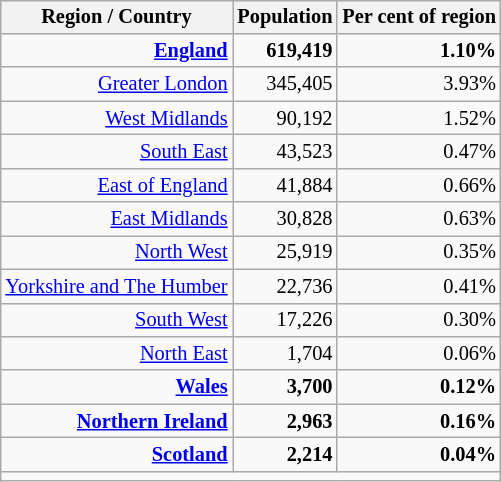<table class="wikitable" style="float:right; text-align:right; font-size:85%; margin:1em;">
<tr style="background:#dedebb;">
<th>Region / Country</th>
<th>Population</th>
<th>Per cent of region</th>
</tr>
<tr>
<td><strong><a href='#'>England</a></strong></td>
<td><strong>619,419</strong></td>
<td><strong>1.10%</strong></td>
</tr>
<tr>
<td><a href='#'>Greater London</a></td>
<td>345,405</td>
<td>3.93%</td>
</tr>
<tr>
<td><a href='#'>West Midlands</a></td>
<td>90,192</td>
<td>1.52%</td>
</tr>
<tr>
<td><a href='#'>South East</a></td>
<td>43,523</td>
<td>0.47%</td>
</tr>
<tr>
<td><a href='#'>East of England</a></td>
<td>41,884</td>
<td>0.66%</td>
</tr>
<tr>
<td><a href='#'>East Midlands</a></td>
<td>30,828</td>
<td>0.63%</td>
</tr>
<tr>
<td><a href='#'>North West</a></td>
<td>25,919</td>
<td>0.35%</td>
</tr>
<tr>
<td><a href='#'>Yorkshire and The Humber</a></td>
<td>22,736</td>
<td>0.41%</td>
</tr>
<tr>
<td><a href='#'>South West</a></td>
<td>17,226</td>
<td>0.30%</td>
</tr>
<tr>
<td><a href='#'>North East</a></td>
<td>1,704</td>
<td>0.06%</td>
</tr>
<tr>
<td><strong><a href='#'>Wales</a></strong></td>
<td><strong>3,700</strong></td>
<td><strong>0.12%</strong></td>
</tr>
<tr>
<td><strong><a href='#'>Northern Ireland</a></strong></td>
<td><strong>2,963</strong></td>
<td><strong>0.16%</strong></td>
</tr>
<tr>
<td><strong><a href='#'>Scotland</a></strong></td>
<td><strong>2,214</strong></td>
<td><strong>0.04%</strong></td>
</tr>
<tr>
<td colspan="8"></td>
</tr>
</table>
